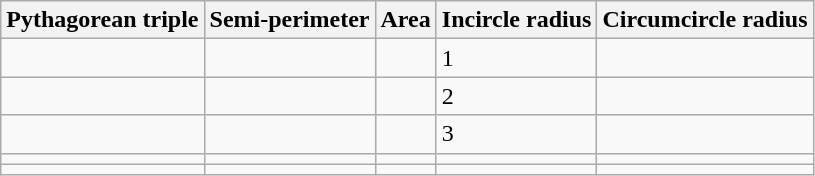<table class="wikitable">
<tr>
<th>Pythagorean triple</th>
<th>Semi-perimeter</th>
<th>Area</th>
<th>Incircle radius</th>
<th>Circumcircle radius</th>
</tr>
<tr>
<td></td>
<td></td>
<td></td>
<td>1</td>
<td></td>
</tr>
<tr>
<td></td>
<td></td>
<td></td>
<td>2</td>
<td></td>
</tr>
<tr>
<td></td>
<td></td>
<td></td>
<td>3</td>
<td></td>
</tr>
<tr>
<td></td>
<td></td>
<td></td>
<td></td>
<td></td>
</tr>
<tr>
<td></td>
<td></td>
<td></td>
<td></td>
<td></td>
</tr>
</table>
